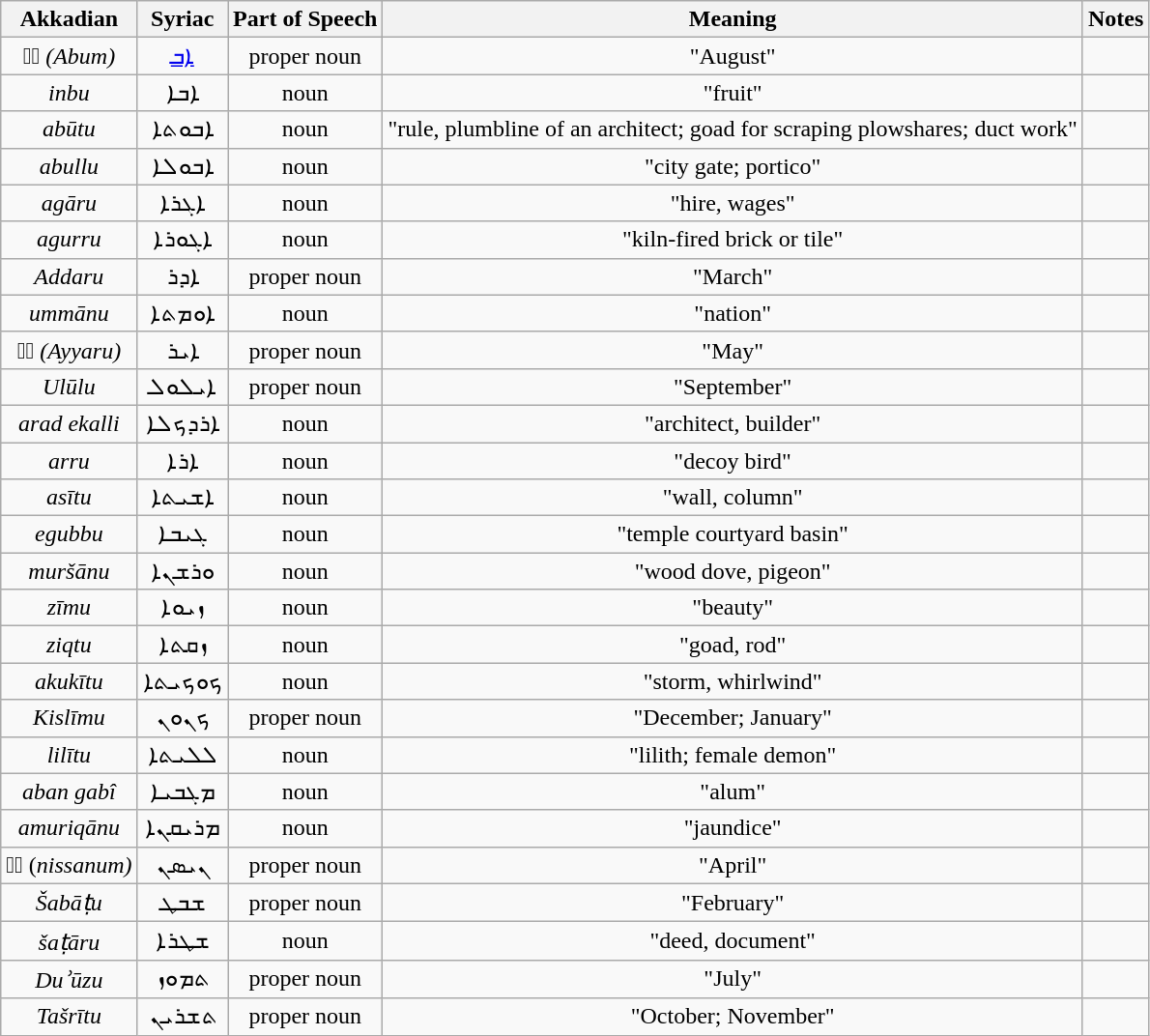<table class="wikitable">
<tr>
<th colspan="1">Akkadian</th>
<th colspan="1">Syriac</th>
<th>Part of Speech</th>
<th colspan="1">Meaning</th>
<th>Notes</th>
</tr>
<tr style="text-align:center;">
<td>𒌚𒉈 <em>(Abum)</em></td>
<td><a href='#'>ܐܒ</a></td>
<td>proper noun</td>
<td>"August"</td>
<td></td>
</tr>
<tr style="text-align:center;">
<td><em>inbu</em></td>
<td>ܐܒܐ</td>
<td>noun</td>
<td>"fruit"</td>
<td></td>
</tr>
<tr style="text-align:center;">
<td><em>abūtu</em></td>
<td>ܐܒܘܬܐ</td>
<td>noun</td>
<td>"rule, plumbline of an architect; goad for scraping plowshares; duct work"</td>
<td></td>
</tr>
<tr style="text-align:center;">
<td><em>abullu</em></td>
<td>ܐܒܘܠܐ</td>
<td>noun</td>
<td>"city gate; portico"</td>
<td></td>
</tr>
<tr style="text-align:center;">
<td><em>agāru</em></td>
<td>ܐܓܪܐ</td>
<td>noun</td>
<td>"hire, wages"</td>
<td></td>
</tr>
<tr style="text-align:center;">
<td><em>agurru</em></td>
<td>ܐܓܘܪܐ</td>
<td>noun</td>
<td>"kiln-fired brick or tile"</td>
<td></td>
</tr>
<tr style="text-align:center;">
<td><em>Addaru</em></td>
<td>ܐܕܪ</td>
<td>proper noun</td>
<td>"March"</td>
<td></td>
</tr>
<tr style="text-align:center;">
<td><em>ummānu</em></td>
<td>ܐܘܡܬܐ</td>
<td>noun</td>
<td>"nation"</td>
<td></td>
</tr>
<tr style="text-align:center;">
<td><em>𒌚𒄞 (Ayyaru)</em></td>
<td>ܐܝܪ</td>
<td>proper noun</td>
<td>"May"</td>
<td></td>
</tr>
<tr style="text-align:center;">
<td><em>Ulūlu</em></td>
<td>ܐܝܠܘܠ</td>
<td>proper noun</td>
<td>"September"</td>
<td></td>
</tr>
<tr style="text-align:center;">
<td><em>arad ekalli</em></td>
<td>ܐܪܕܟܠܐ</td>
<td>noun</td>
<td>"architect, builder"</td>
<td></td>
</tr>
<tr style="text-align:center;">
<td><em>arru</em></td>
<td>ܐܪܐ</td>
<td>noun</td>
<td>"decoy bird"</td>
<td></td>
</tr>
<tr style="text-align:center;">
<td><em>asītu</em></td>
<td>ܐܫܝܬܐ</td>
<td>noun</td>
<td>"wall, column"</td>
<td></td>
</tr>
<tr style="text-align:center;">
<td><em>egubbu</em></td>
<td>ܓܝܒܐ</td>
<td>noun</td>
<td>"temple courtyard basin"</td>
<td></td>
</tr>
<tr style="text-align:center;">
<td><em>muršānu</em></td>
<td>ܘܪܫܢܐ</td>
<td>noun</td>
<td>"wood dove, pigeon"</td>
<td></td>
</tr>
<tr style="text-align:center;">
<td><em>zīmu</em></td>
<td>ܙܝܘܐ</td>
<td>noun</td>
<td>"beauty"</td>
<td></td>
</tr>
<tr style="text-align:center;">
<td><em>ziqtu</em></td>
<td>ܙܩܬܐ</td>
<td>noun</td>
<td>"goad, rod"</td>
<td></td>
</tr>
<tr style="text-align:center;">
<td><em>akukītu</em></td>
<td>ܟܘܟܝܬܐ</td>
<td>noun</td>
<td>"storm, whirlwind"</td>
<td></td>
</tr>
<tr style="text-align:center;">
<td><em>Kislīmu</em></td>
<td>ܟܢܘܢ</td>
<td>proper noun</td>
<td>"December; January"</td>
<td></td>
</tr>
<tr style="text-align:center;">
<td><em>lilītu</em></td>
<td>ܠܠܝܬܐ</td>
<td>noun</td>
<td>"lilith; female demon"</td>
<td></td>
</tr>
<tr style="text-align:center;">
<td><em>aban gabî</em></td>
<td>ܡܓܒܝܐ</td>
<td>noun</td>
<td>"alum"</td>
<td></td>
</tr>
<tr style="text-align:center;">
<td><em>amuriqānu</em></td>
<td>ܡܪܝܩܢܐ</td>
<td>noun</td>
<td>"jaundice"</td>
<td></td>
</tr>
<tr style="text-align:center;">
<td>𒌚𒁇 (<em>nissanum)</em></td>
<td>ܢܝܣܢ</td>
<td>proper noun</td>
<td>"April"</td>
<td></td>
</tr>
<tr style="text-align:center;">
<td><em>Šabāṭu</em></td>
<td>ܫܒܛ</td>
<td>proper noun</td>
<td>"February"</td>
<td></td>
</tr>
<tr style="text-align:center;">
<td><em>šaṭāru</em></td>
<td>ܫܛܪܐ</td>
<td>noun</td>
<td>"deed, document"</td>
<td></td>
</tr>
<tr style="text-align:center;">
<td><em>Duʾūzu</em></td>
<td>ܬܡܘܙ</td>
<td>proper noun</td>
<td>"July"</td>
<td></td>
</tr>
<tr style="text-align:center;">
<td><em>Tašrītu</em></td>
<td>ܬܫܪܝܢ</td>
<td>proper noun</td>
<td>"October; November"</td>
<td></td>
</tr>
</table>
